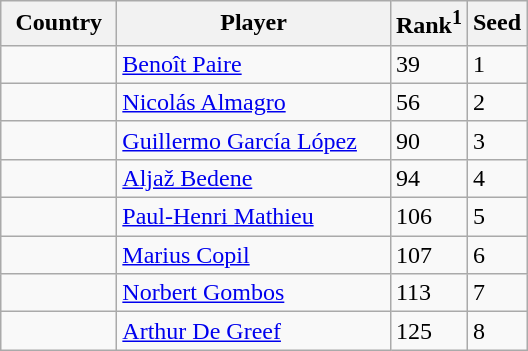<table class="sortable wikitable">
<tr>
<th width="70">Country</th>
<th width="175">Player</th>
<th>Rank<sup>1</sup></th>
<th>Seed</th>
</tr>
<tr>
<td></td>
<td><a href='#'>Benoît Paire</a></td>
<td>39</td>
<td>1</td>
</tr>
<tr>
<td></td>
<td><a href='#'>Nicolás Almagro</a></td>
<td>56</td>
<td>2</td>
</tr>
<tr>
<td></td>
<td><a href='#'>Guillermo García López</a></td>
<td>90</td>
<td>3</td>
</tr>
<tr>
<td></td>
<td><a href='#'>Aljaž Bedene</a></td>
<td>94</td>
<td>4</td>
</tr>
<tr>
<td></td>
<td><a href='#'>Paul-Henri Mathieu</a></td>
<td>106</td>
<td>5</td>
</tr>
<tr>
<td></td>
<td><a href='#'>Marius Copil</a></td>
<td>107</td>
<td>6</td>
</tr>
<tr>
<td></td>
<td><a href='#'>Norbert Gombos</a></td>
<td>113</td>
<td>7</td>
</tr>
<tr>
<td></td>
<td><a href='#'>Arthur De Greef</a></td>
<td>125</td>
<td>8</td>
</tr>
</table>
